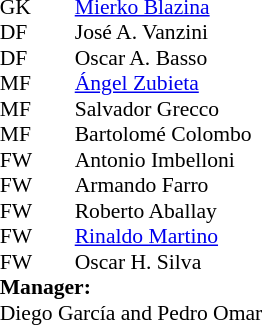<table cellspacing="0" cellpadding="0" style="font-size:90%; margin:0.2em auto;">
<tr>
<th width="25"></th>
<th width="25"></th>
</tr>
<tr>
<td>GK</td>
<td></td>
<td> <a href='#'>Mierko Blazina</a></td>
</tr>
<tr>
<td>DF</td>
<td></td>
<td> José A. Vanzini</td>
</tr>
<tr>
<td>DF</td>
<td></td>
<td> Oscar A. Basso</td>
</tr>
<tr>
<td>MF</td>
<td></td>
<td> <a href='#'>Ángel Zubieta</a></td>
</tr>
<tr>
<td>MF</td>
<td></td>
<td> Salvador Grecco</td>
</tr>
<tr>
<td>MF</td>
<td></td>
<td> Bartolomé Colombo</td>
</tr>
<tr>
<td>FW</td>
<td></td>
<td> Antonio Imbelloni</td>
</tr>
<tr>
<td>FW</td>
<td></td>
<td> Armando Farro</td>
</tr>
<tr>
<td>FW</td>
<td></td>
<td> Roberto Aballay</td>
</tr>
<tr>
<td>FW</td>
<td></td>
<td> <a href='#'>Rinaldo Martino</a></td>
</tr>
<tr>
<td>FW</td>
<td></td>
<td> Oscar H. Silva</td>
</tr>
<tr>
<td colspan=3><strong>Manager:</strong></td>
</tr>
<tr>
<td colspan=4> Diego García and Pedro Omar</td>
</tr>
</table>
